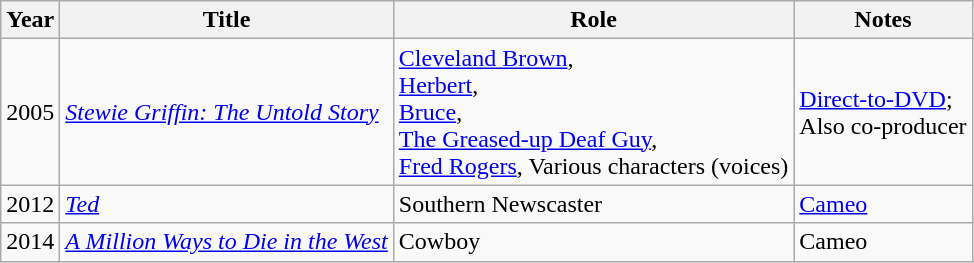<table class="wikitable">
<tr>
<th>Year</th>
<th>Title</th>
<th>Role</th>
<th>Notes</th>
</tr>
<tr>
<td>2005</td>
<td><em><a href='#'>Stewie Griffin: The Untold Story</a></em></td>
<td><a href='#'>Cleveland Brown</a>,<br><a href='#'>Herbert</a>,<br><a href='#'>Bruce</a>,<br><a href='#'>The Greased-up Deaf Guy</a>,<br><a href='#'>Fred Rogers</a>, Various characters (voices)</td>
<td><a href='#'>Direct-to-DVD</a>;<br>Also co-producer</td>
</tr>
<tr>
<td>2012</td>
<td><em><a href='#'>Ted</a></em></td>
<td>Southern Newscaster</td>
<td><a href='#'>Cameo</a></td>
</tr>
<tr>
<td>2014</td>
<td><em><a href='#'>A Million Ways to Die in the West</a></em></td>
<td>Cowboy</td>
<td>Cameo</td>
</tr>
</table>
